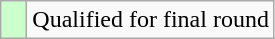<table class="wikitable">
<tr>
<td style="width:10px; background:#cfc"></td>
<td>Qualified for final round</td>
</tr>
</table>
